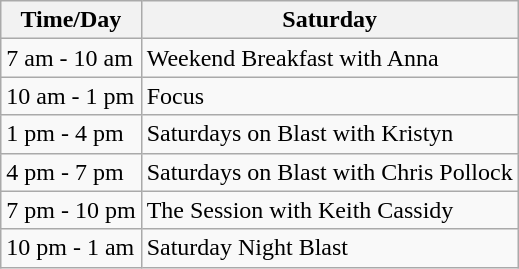<table class="wikitable">
<tr>
<th>Time/Day</th>
<th>Saturday</th>
</tr>
<tr>
<td>7 am - 10 am</td>
<td>Weekend Breakfast with Anna</td>
</tr>
<tr>
<td>10 am - 1 pm</td>
<td>Focus</td>
</tr>
<tr>
<td>1 pm - 4 pm</td>
<td>Saturdays on Blast with Kristyn</td>
</tr>
<tr>
<td>4 pm - 7 pm</td>
<td>Saturdays on Blast with Chris Pollock</td>
</tr>
<tr>
<td>7 pm - 10 pm</td>
<td>The Session with Keith Cassidy</td>
</tr>
<tr>
<td>10 pm - 1 am</td>
<td>Saturday Night Blast</td>
</tr>
</table>
